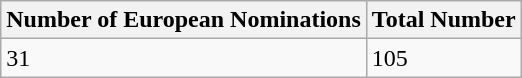<table class="wikitable">
<tr>
<th>Number of European Nominations</th>
<th>Total Number</th>
</tr>
<tr>
<td>31</td>
<td>105</td>
</tr>
</table>
